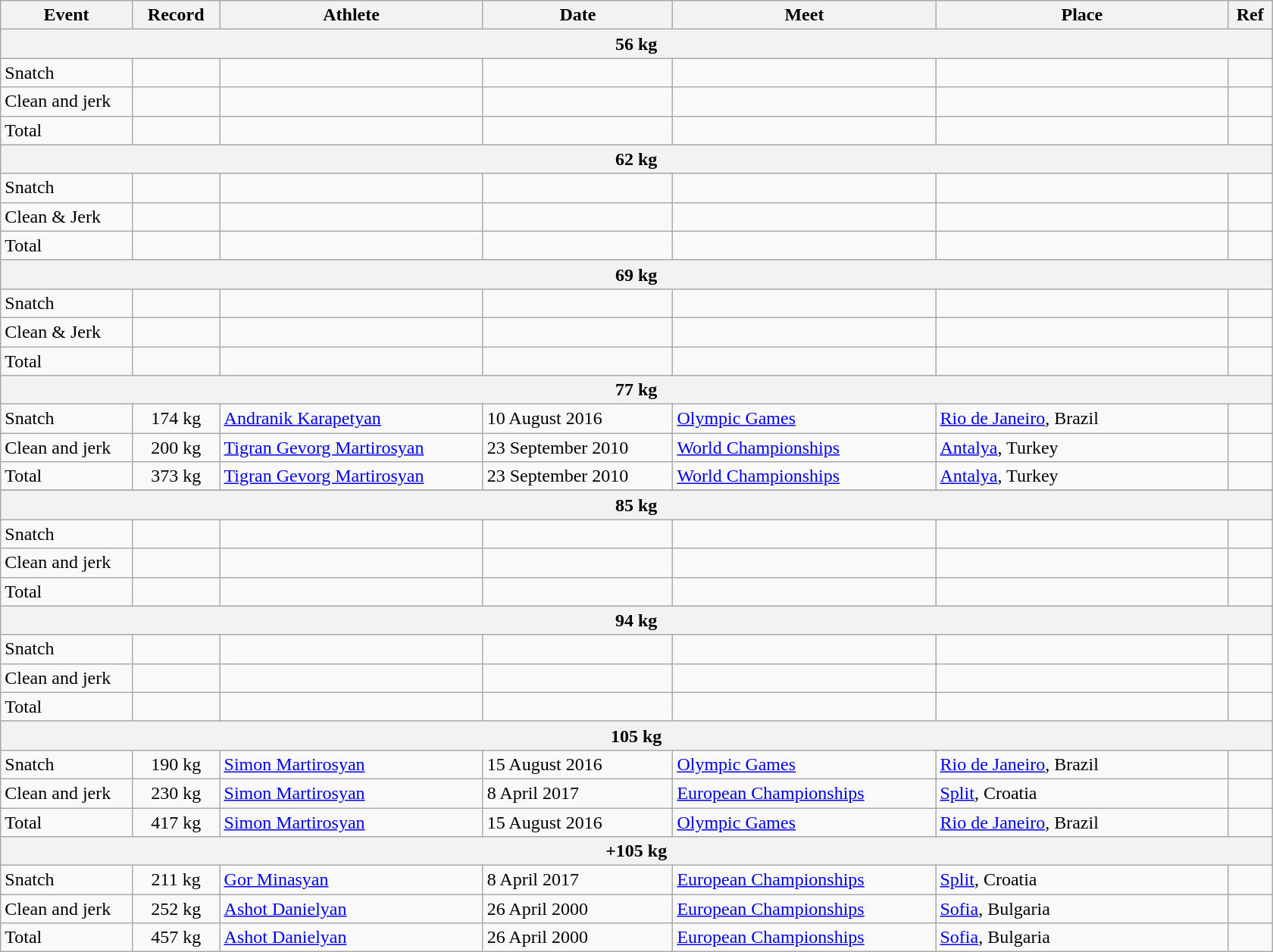<table class="wikitable">
<tr>
<th width=9%>Event</th>
<th width=6%>Record</th>
<th width=18%>Athlete</th>
<th width=13%>Date</th>
<th width=18%>Meet</th>
<th width=20%>Place</th>
<th width=3%>Ref</th>
</tr>
<tr bgcolor="#DDDDDD">
<th colspan="8">56 kg</th>
</tr>
<tr>
<td>Snatch</td>
<td></td>
<td></td>
<td></td>
<td></td>
<td></td>
<td></td>
</tr>
<tr>
<td>Clean and jerk</td>
<td></td>
<td></td>
<td></td>
<td></td>
<td></td>
<td></td>
</tr>
<tr>
<td>Total</td>
<td></td>
<td></td>
<td></td>
<td></td>
<td></td>
<td></td>
</tr>
<tr bgcolor="#DDDDDD">
<th colspan="8">62 kg</th>
</tr>
<tr>
<td>Snatch</td>
<td></td>
<td></td>
<td></td>
<td></td>
<td></td>
<td></td>
</tr>
<tr>
<td>Clean & Jerk</td>
<td></td>
<td></td>
<td></td>
<td></td>
<td></td>
<td></td>
</tr>
<tr>
<td>Total</td>
<td></td>
<td></td>
<td></td>
<td></td>
<td></td>
<td></td>
</tr>
<tr bgcolor="#DDDDDD">
<th colspan="8">69 kg</th>
</tr>
<tr>
<td>Snatch</td>
<td></td>
<td></td>
<td></td>
<td></td>
<td></td>
<td></td>
</tr>
<tr>
<td>Clean & Jerk</td>
<td></td>
<td></td>
<td></td>
<td></td>
<td></td>
<td></td>
</tr>
<tr>
<td>Total</td>
<td></td>
<td></td>
<td></td>
<td></td>
<td></td>
<td></td>
</tr>
<tr bgcolor="#DDDDDD">
<th colspan="8">77 kg</th>
</tr>
<tr>
<td>Snatch</td>
<td align="center">174 kg</td>
<td><a href='#'>Andranik Karapetyan</a></td>
<td>10 August 2016</td>
<td><a href='#'>Olympic Games</a></td>
<td><a href='#'>Rio de Janeiro</a>, Brazil</td>
<td></td>
</tr>
<tr>
<td>Clean and jerk</td>
<td align="center">200 kg</td>
<td><a href='#'>Tigran Gevorg Martirosyan</a></td>
<td>23 September 2010</td>
<td><a href='#'>World Championships</a></td>
<td><a href='#'>Antalya</a>, Turkey</td>
<td></td>
</tr>
<tr>
<td>Total</td>
<td align="center">373 kg</td>
<td><a href='#'>Tigran Gevorg Martirosyan</a></td>
<td>23 September 2010</td>
<td><a href='#'>World Championships</a></td>
<td><a href='#'>Antalya</a>, Turkey</td>
<td></td>
</tr>
<tr>
</tr>
<tr bgcolor="#DDDDDD">
<th colspan="8">85 kg</th>
</tr>
<tr>
<td>Snatch</td>
<td></td>
<td></td>
<td></td>
<td></td>
<td></td>
<td></td>
</tr>
<tr>
<td>Clean and jerk</td>
<td></td>
<td></td>
<td></td>
<td></td>
<td></td>
<td></td>
</tr>
<tr>
<td>Total</td>
<td></td>
<td></td>
<td></td>
<td></td>
<td></td>
<td></td>
</tr>
<tr bgcolor="#DDDDDD">
<th colspan="8">94 kg</th>
</tr>
<tr>
<td>Snatch</td>
<td></td>
<td></td>
<td></td>
<td></td>
<td></td>
<td></td>
</tr>
<tr>
<td>Clean and jerk</td>
<td></td>
<td></td>
<td></td>
<td></td>
<td></td>
<td></td>
</tr>
<tr>
<td>Total</td>
<td></td>
<td></td>
<td></td>
<td></td>
<td></td>
<td></td>
</tr>
<tr bgcolor="#DDDDDD">
<th colspan="8">105 kg</th>
</tr>
<tr>
<td>Snatch</td>
<td align="center">190 kg</td>
<td><a href='#'>Simon Martirosyan</a></td>
<td>15 August 2016</td>
<td><a href='#'>Olympic Games</a></td>
<td><a href='#'>Rio de Janeiro</a>, Brazil</td>
<td></td>
</tr>
<tr>
<td>Clean and jerk</td>
<td align="center">230 kg</td>
<td><a href='#'>Simon Martirosyan</a></td>
<td>8 April 2017</td>
<td><a href='#'>European Championships</a></td>
<td><a href='#'>Split</a>, Croatia</td>
<td></td>
</tr>
<tr>
<td>Total</td>
<td align="center">417 kg</td>
<td><a href='#'>Simon Martirosyan</a></td>
<td>15 August 2016</td>
<td><a href='#'>Olympic Games</a></td>
<td><a href='#'>Rio de Janeiro</a>, Brazil</td>
<td></td>
</tr>
<tr bgcolor="#DDDDDD">
<th colspan="8">+105 kg</th>
</tr>
<tr>
<td>Snatch</td>
<td align="center">211 kg</td>
<td><a href='#'>Gor Minasyan</a></td>
<td>8 April 2017</td>
<td><a href='#'>European Championships</a></td>
<td><a href='#'>Split</a>, Croatia</td>
<td></td>
</tr>
<tr>
<td>Clean and jerk</td>
<td align="center">252 kg</td>
<td><a href='#'>Ashot Danielyan</a></td>
<td>26 April 2000</td>
<td><a href='#'>European Championships</a></td>
<td><a href='#'>Sofia</a>, Bulgaria</td>
<td></td>
</tr>
<tr>
<td>Total</td>
<td align="center">457 kg</td>
<td><a href='#'>Ashot Danielyan</a></td>
<td>26 April 2000</td>
<td><a href='#'>European Championships</a></td>
<td><a href='#'>Sofia</a>, Bulgaria</td>
<td></td>
</tr>
</table>
